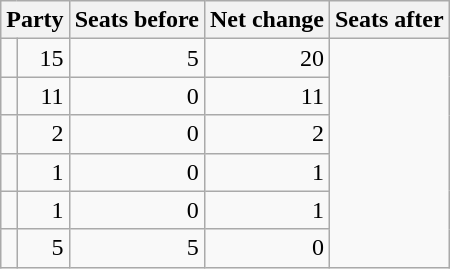<table class=wikitable style="text-align:right">
<tr>
<th colspan="2">Party</th>
<th>Seats before</th>
<th>Net change</th>
<th>Seats after</th>
</tr>
<tr>
<td></td>
<td>15</td>
<td> 5</td>
<td>20</td>
</tr>
<tr>
<td></td>
<td>11</td>
<td> 0</td>
<td>11</td>
</tr>
<tr>
<td></td>
<td>2</td>
<td> 0</td>
<td>2</td>
</tr>
<tr>
<td></td>
<td>1</td>
<td> 0</td>
<td>1</td>
</tr>
<tr>
<td></td>
<td>1</td>
<td> 0</td>
<td>1</td>
</tr>
<tr>
<td></td>
<td>5</td>
<td> 5</td>
<td>0</td>
</tr>
</table>
